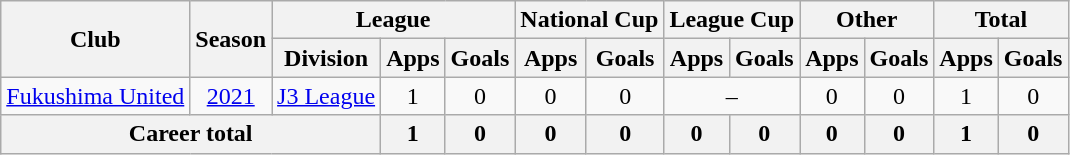<table class="wikitable" style="text-align: center">
<tr>
<th rowspan="2">Club</th>
<th rowspan="2">Season</th>
<th colspan="3">League</th>
<th colspan="2">National Cup</th>
<th colspan="2">League Cup</th>
<th colspan="2">Other</th>
<th colspan="2">Total</th>
</tr>
<tr>
<th>Division</th>
<th>Apps</th>
<th>Goals</th>
<th>Apps</th>
<th>Goals</th>
<th>Apps</th>
<th>Goals</th>
<th>Apps</th>
<th>Goals</th>
<th>Apps</th>
<th>Goals</th>
</tr>
<tr>
<td><a href='#'>Fukushima United</a></td>
<td><a href='#'>2021</a></td>
<td><a href='#'>J3 League</a></td>
<td>1</td>
<td>0</td>
<td>0</td>
<td>0</td>
<td colspan="2">–</td>
<td>0</td>
<td>0</td>
<td>1</td>
<td>0</td>
</tr>
<tr>
<th colspan="3"><strong>Career total</strong></th>
<th>1</th>
<th>0</th>
<th>0</th>
<th>0</th>
<th>0</th>
<th>0</th>
<th>0</th>
<th>0</th>
<th>1</th>
<th>0</th>
</tr>
</table>
